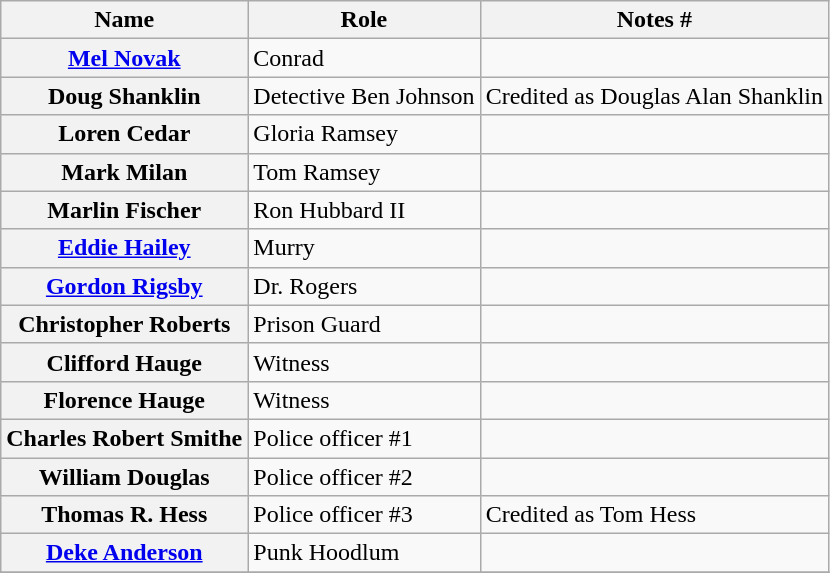<table class="wikitable plainrowheaders sortable">
<tr>
<th scope="col">Name</th>
<th scope="col">Role</th>
<th scope="col" class="unsortable">Notes #</th>
</tr>
<tr>
<th scope="row"><a href='#'>Mel Novak</a></th>
<td>Conrad</td>
<td></td>
</tr>
<tr>
<th scope="row">Doug Shanklin</th>
<td>Detective Ben Johnson</td>
<td>Credited as Douglas Alan Shanklin</td>
</tr>
<tr>
<th scope="row">Loren Cedar</th>
<td>Gloria Ramsey</td>
<td></td>
</tr>
<tr>
<th scope="row">Mark Milan</th>
<td>Tom Ramsey</td>
<td></td>
</tr>
<tr>
<th scope="row">Marlin Fischer</th>
<td>Ron Hubbard II</td>
<td></td>
</tr>
<tr>
<th scope="row"><a href='#'>Eddie Hailey</a></th>
<td>Murry</td>
<td></td>
</tr>
<tr>
<th scope="row"><a href='#'>Gordon Rigsby</a></th>
<td>Dr. Rogers</td>
<td></td>
</tr>
<tr>
<th scope="row">Christopher Roberts</th>
<td>Prison Guard</td>
<td></td>
</tr>
<tr>
<th scope="row">Clifford Hauge</th>
<td>Witness</td>
<td></td>
</tr>
<tr>
<th scope="row">Florence Hauge</th>
<td>Witness</td>
<td></td>
</tr>
<tr>
<th scope="row">Charles Robert Smithe</th>
<td>Police officer #1</td>
<td></td>
</tr>
<tr>
<th scope="row">William Douglas</th>
<td>Police officer #2</td>
<td></td>
</tr>
<tr>
<th scope="row">Thomas R. Hess</th>
<td>Police officer #3</td>
<td>Credited as Tom Hess</td>
</tr>
<tr>
<th scope="row"><a href='#'>Deke Anderson</a></th>
<td>Punk Hoodlum</td>
<td></td>
</tr>
<tr>
</tr>
</table>
